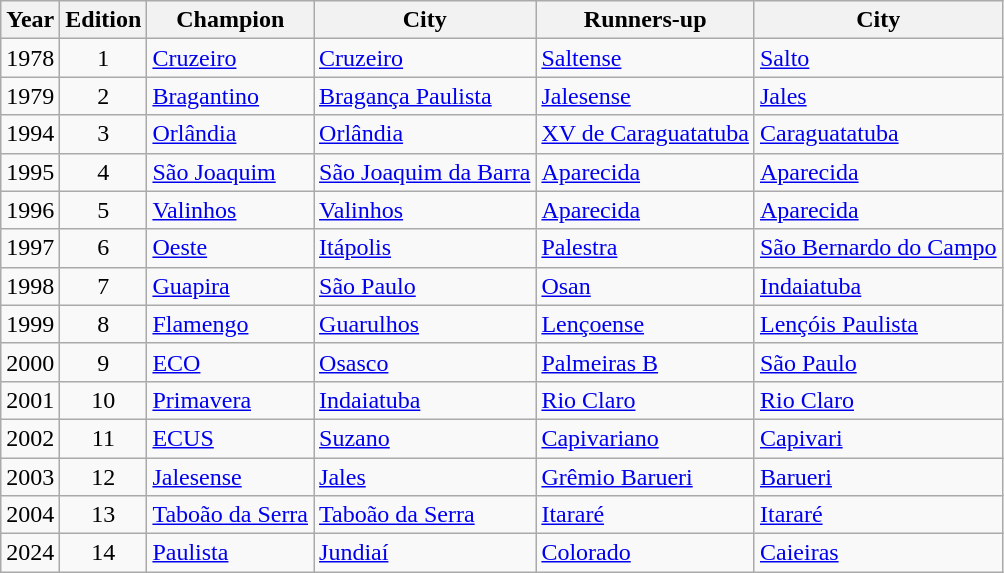<table class="wikitable sortable">
<tr>
<th>Year</th>
<th>Edition</th>
<th>Champion</th>
<th>City</th>
<th>Runners-up</th>
<th>City</th>
</tr>
<tr>
<td align=center>1978</td>
<td align=center>1</td>
<td><a href='#'>Cruzeiro</a></td>
<td><a href='#'>Cruzeiro</a></td>
<td><a href='#'>Saltense</a></td>
<td><a href='#'>Salto</a></td>
</tr>
<tr>
<td align=center>1979</td>
<td align=center>2</td>
<td><a href='#'>Bragantino</a></td>
<td><a href='#'>Bragança Paulista</a></td>
<td><a href='#'>Jalesense</a></td>
<td><a href='#'>Jales</a></td>
</tr>
<tr>
<td align=center>1994</td>
<td align=center>3</td>
<td><a href='#'>Orlândia</a></td>
<td><a href='#'>Orlândia</a></td>
<td><a href='#'>XV de Caraguatatuba</a></td>
<td><a href='#'>Caraguatatuba</a></td>
</tr>
<tr>
<td align=center>1995</td>
<td align=center>4</td>
<td><a href='#'>São Joaquim</a></td>
<td><a href='#'>São Joaquim da Barra</a></td>
<td><a href='#'>Aparecida</a></td>
<td><a href='#'>Aparecida</a></td>
</tr>
<tr>
<td align=center>1996</td>
<td align=center>5</td>
<td><a href='#'>Valinhos</a></td>
<td><a href='#'>Valinhos</a></td>
<td><a href='#'>Aparecida</a></td>
<td><a href='#'>Aparecida</a></td>
</tr>
<tr>
<td align=center>1997</td>
<td align=center>6</td>
<td><a href='#'>Oeste</a></td>
<td><a href='#'>Itápolis</a></td>
<td><a href='#'>Palestra</a></td>
<td><a href='#'>São Bernardo do Campo</a></td>
</tr>
<tr>
<td align=center>1998</td>
<td align=center>7</td>
<td><a href='#'>Guapira</a></td>
<td><a href='#'>São Paulo</a></td>
<td><a href='#'>Osan</a></td>
<td><a href='#'>Indaiatuba</a></td>
</tr>
<tr>
<td align=center>1999</td>
<td align=center>8</td>
<td><a href='#'>Flamengo</a></td>
<td><a href='#'>Guarulhos</a></td>
<td><a href='#'>Lençoense</a></td>
<td><a href='#'>Lençóis Paulista</a></td>
</tr>
<tr>
<td align=center>2000</td>
<td align=center>9</td>
<td><a href='#'>ECO</a></td>
<td><a href='#'>Osasco</a></td>
<td><a href='#'>Palmeiras B</a></td>
<td><a href='#'>São Paulo</a></td>
</tr>
<tr>
<td align=center>2001</td>
<td align=center>10</td>
<td><a href='#'>Primavera</a></td>
<td><a href='#'>Indaiatuba</a></td>
<td><a href='#'>Rio Claro</a></td>
<td><a href='#'>Rio Claro</a></td>
</tr>
<tr>
<td align=center>2002</td>
<td align=center>11</td>
<td><a href='#'>ECUS</a></td>
<td><a href='#'>Suzano</a></td>
<td><a href='#'>Capivariano</a></td>
<td><a href='#'>Capivari</a></td>
</tr>
<tr>
<td align=center>2003</td>
<td align=center>12</td>
<td><a href='#'>Jalesense</a></td>
<td><a href='#'>Jales</a></td>
<td><a href='#'>Grêmio Barueri</a></td>
<td><a href='#'>Barueri</a></td>
</tr>
<tr>
<td align=center>2004</td>
<td align=center>13</td>
<td><a href='#'>Taboão da Serra</a></td>
<td><a href='#'>Taboão da Serra</a></td>
<td><a href='#'>Itararé</a></td>
<td><a href='#'>Itararé</a></td>
</tr>
<tr>
<td align=center>2024</td>
<td align=center>14</td>
<td><a href='#'>Paulista</a></td>
<td><a href='#'>Jundiaí</a></td>
<td><a href='#'>Colorado</a></td>
<td><a href='#'>Caieiras</a></td>
</tr>
</table>
